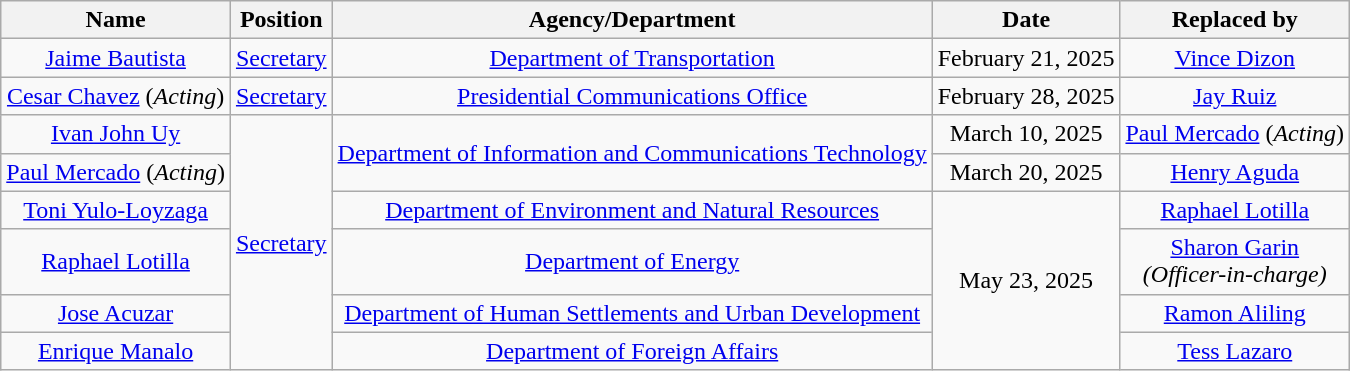<table class="wikitable sortable" style="text-align:center;">
<tr>
<th scope="col">Name</th>
<th scope="col">Position</th>
<th scope="col">Agency/Department</th>
<th scope="col">Date</th>
<th scope="col">Replaced by</th>
</tr>
<tr>
<td><a href='#'>Jaime Bautista</a></td>
<td><a href='#'>Secretary</a></td>
<td><a href='#'>Department of Transportation</a></td>
<td>February 21, 2025</td>
<td><a href='#'>Vince Dizon</a></td>
</tr>
<tr>
<td><a href='#'>Cesar Chavez</a> (<em>Acting</em>)</td>
<td><a href='#'>Secretary</a></td>
<td><a href='#'>Presidential Communications Office</a></td>
<td>February 28, 2025</td>
<td><a href='#'>Jay Ruiz</a></td>
</tr>
<tr>
<td><a href='#'>Ivan John Uy</a></td>
<td rowspan="6"><a href='#'>Secretary</a></td>
<td rowspan="2"><a href='#'>Department of Information and Communications Technology</a></td>
<td>March 10, 2025</td>
<td><a href='#'>Paul Mercado</a> (<em>Acting</em>)</td>
</tr>
<tr>
<td><a href='#'>Paul Mercado</a> (<em>Acting</em>)</td>
<td>March 20, 2025</td>
<td><a href='#'>Henry Aguda</a></td>
</tr>
<tr>
<td><a href='#'>Toni Yulo-Loyzaga</a></td>
<td><a href='#'>Department of Environment and Natural Resources</a></td>
<td rowspan="4">May 23, 2025</td>
<td><a href='#'>Raphael Lotilla</a></td>
</tr>
<tr>
<td><a href='#'>Raphael Lotilla</a></td>
<td><a href='#'>Department of Energy</a></td>
<td><a href='#'>Sharon Garin</a><br><em>(Officer-in-charge)</em></td>
</tr>
<tr>
<td><a href='#'>Jose Acuzar</a></td>
<td><a href='#'>Department of Human Settlements and Urban Development</a></td>
<td><a href='#'>Ramon Aliling</a></td>
</tr>
<tr>
<td><a href='#'>Enrique Manalo</a></td>
<td><a href='#'>Department of Foreign Affairs</a></td>
<td><a href='#'>Tess Lazaro</a></td>
</tr>
</table>
